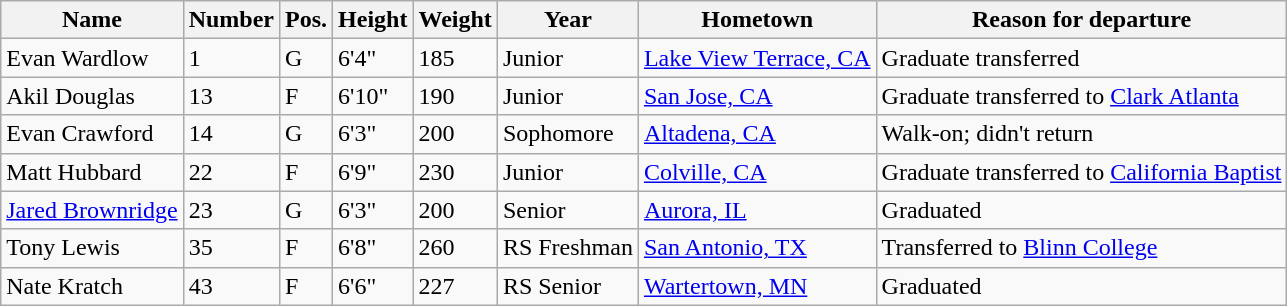<table class="wikitable sortable" border="1">
<tr>
<th>Name</th>
<th>Number</th>
<th>Pos.</th>
<th>Height</th>
<th>Weight</th>
<th>Year</th>
<th>Hometown</th>
<th class="unsortable">Reason for departure</th>
</tr>
<tr>
<td>Evan Wardlow</td>
<td>1</td>
<td>G</td>
<td>6'4"</td>
<td>185</td>
<td>Junior</td>
<td><a href='#'>Lake View Terrace, CA</a></td>
<td>Graduate transferred</td>
</tr>
<tr>
<td>Akil Douglas</td>
<td>13</td>
<td>F</td>
<td>6'10"</td>
<td>190</td>
<td>Junior</td>
<td><a href='#'>San Jose, CA</a></td>
<td>Graduate transferred to <a href='#'>Clark Atlanta</a></td>
</tr>
<tr>
<td>Evan Crawford</td>
<td>14</td>
<td>G</td>
<td>6'3"</td>
<td>200</td>
<td>Sophomore</td>
<td><a href='#'>Altadena, CA</a></td>
<td>Walk-on; didn't return</td>
</tr>
<tr>
<td>Matt Hubbard</td>
<td>22</td>
<td>F</td>
<td>6'9"</td>
<td>230</td>
<td>Junior</td>
<td><a href='#'>Colville, CA</a></td>
<td>Graduate transferred to <a href='#'>California Baptist</a></td>
</tr>
<tr>
<td><a href='#'>Jared Brownridge</a></td>
<td>23</td>
<td>G</td>
<td>6'3"</td>
<td>200</td>
<td>Senior</td>
<td><a href='#'>Aurora, IL</a></td>
<td>Graduated</td>
</tr>
<tr>
<td>Tony Lewis</td>
<td>35</td>
<td>F</td>
<td>6'8"</td>
<td>260</td>
<td>RS Freshman</td>
<td><a href='#'>San Antonio, TX</a></td>
<td>Transferred to <a href='#'>Blinn College</a></td>
</tr>
<tr>
<td>Nate Kratch</td>
<td>43</td>
<td>F</td>
<td>6'6"</td>
<td>227</td>
<td>RS Senior</td>
<td><a href='#'>Wartertown, MN</a></td>
<td>Graduated</td>
</tr>
</table>
